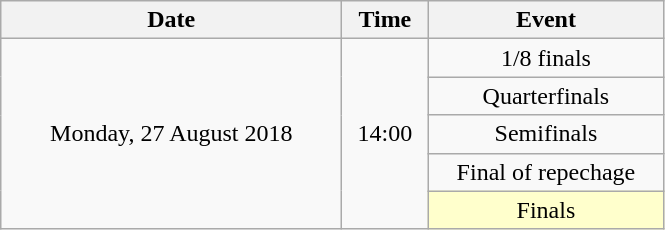<table class = "wikitable" style="text-align:center;">
<tr>
<th width=220>Date</th>
<th width=50>Time</th>
<th width=150>Event</th>
</tr>
<tr>
<td rowspan=5>Monday, 27 August 2018</td>
<td rowspan=5>14:00</td>
<td>1/8 finals</td>
</tr>
<tr>
<td>Quarterfinals</td>
</tr>
<tr>
<td>Semifinals</td>
</tr>
<tr>
<td>Final of repechage</td>
</tr>
<tr>
<td bgcolor=ffffcc>Finals</td>
</tr>
</table>
